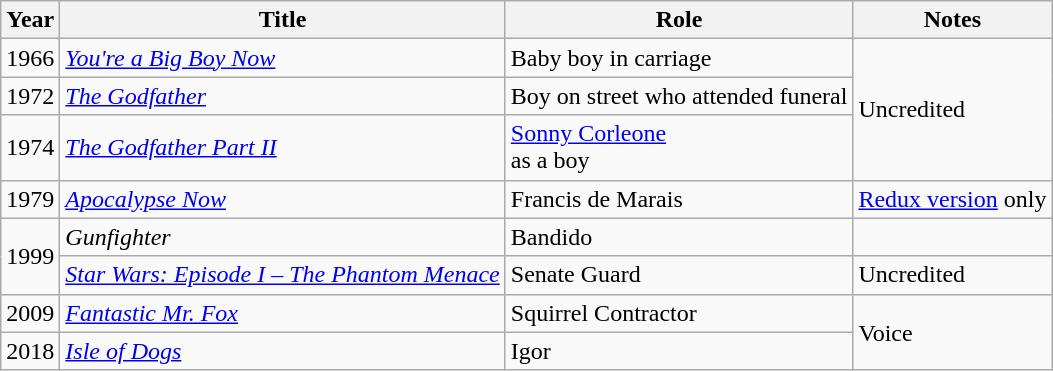<table class="wikitable sortable">
<tr>
<th>Year</th>
<th>Title</th>
<th>Role</th>
<th>Notes</th>
</tr>
<tr>
<td style="text-align:center;">1966</td>
<td><em><a href='#'>You're a Big Boy Now</a></em></td>
<td>Baby boy in carriage</td>
<td rowspan=3>Uncredited</td>
</tr>
<tr>
<td style="text-align:center;">1972</td>
<td><em><a href='#'>The Godfather</a></em></td>
<td>Boy on street who attended funeral</td>
</tr>
<tr>
<td style="text-align:center;">1974</td>
<td><em><a href='#'>The Godfather Part II</a></em></td>
<td><a href='#'>Sonny Corleone</a><br>as a boy</td>
</tr>
<tr>
<td style="text-align:center;">1979</td>
<td><em><a href='#'>Apocalypse Now</a></em></td>
<td>Francis de Marais</td>
<td><a href='#'>Redux version</a> only</td>
</tr>
<tr>
<td style="text-align:center;"  rowspan=2>1999</td>
<td><em>Gunfighter</em></td>
<td>Bandido</td>
<td></td>
</tr>
<tr>
<td><em><a href='#'>Star Wars: Episode I – The Phantom Menace</a></em></td>
<td>Senate Guard</td>
<td>Uncredited</td>
</tr>
<tr>
<td style="text-align:center;">2009</td>
<td><em><a href='#'>Fantastic Mr. Fox</a></em></td>
<td>Squirrel Contractor</td>
<td rowspan=2>Voice</td>
</tr>
<tr>
<td style="text-align:center;">2018</td>
<td><em><a href='#'>Isle of Dogs</a></em></td>
<td>Igor</td>
</tr>
</table>
